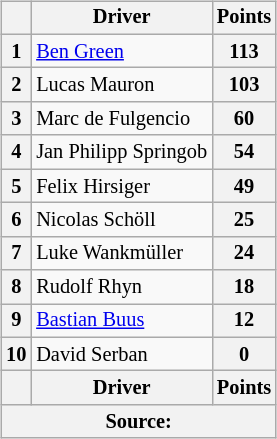<table>
<tr>
<td><br><table class="wikitable" style="font-size:85%; text-align:center;">
<tr>
<th></th>
<th>Driver</th>
<th>Points</th>
</tr>
<tr>
<th>1</th>
<td align="left"> <a href='#'>Ben Green</a></td>
<th>113</th>
</tr>
<tr>
<th>2</th>
<td align="left"> Lucas Mauron</td>
<th>103</th>
</tr>
<tr>
<th>3</th>
<td align="left"> Marc de Fulgencio</td>
<th>60</th>
</tr>
<tr>
<th>4</th>
<td align="left"> Jan Philipp Springob</td>
<th>54</th>
</tr>
<tr>
<th>5</th>
<td align="left"> Felix Hirsiger</td>
<th>49</th>
</tr>
<tr>
<th>6</th>
<td align="left"> Nicolas Schöll</td>
<th>25</th>
</tr>
<tr>
<th>7</th>
<td align="left"> Luke Wankmüller</td>
<th>24</th>
</tr>
<tr>
<th>8</th>
<td align="left"> Rudolf Rhyn</td>
<th>18</th>
</tr>
<tr>
<th>9</th>
<td align="left"> <a href='#'>Bastian Buus</a></td>
<th>12</th>
</tr>
<tr>
<th>10</th>
<td align="left"> David Serban</td>
<th>0</th>
</tr>
<tr>
<th></th>
<th>Driver</th>
<th>Points</th>
</tr>
<tr>
<th colspan="3">Source:</th>
</tr>
</table>
</td>
<td valign="top"></td>
</tr>
</table>
